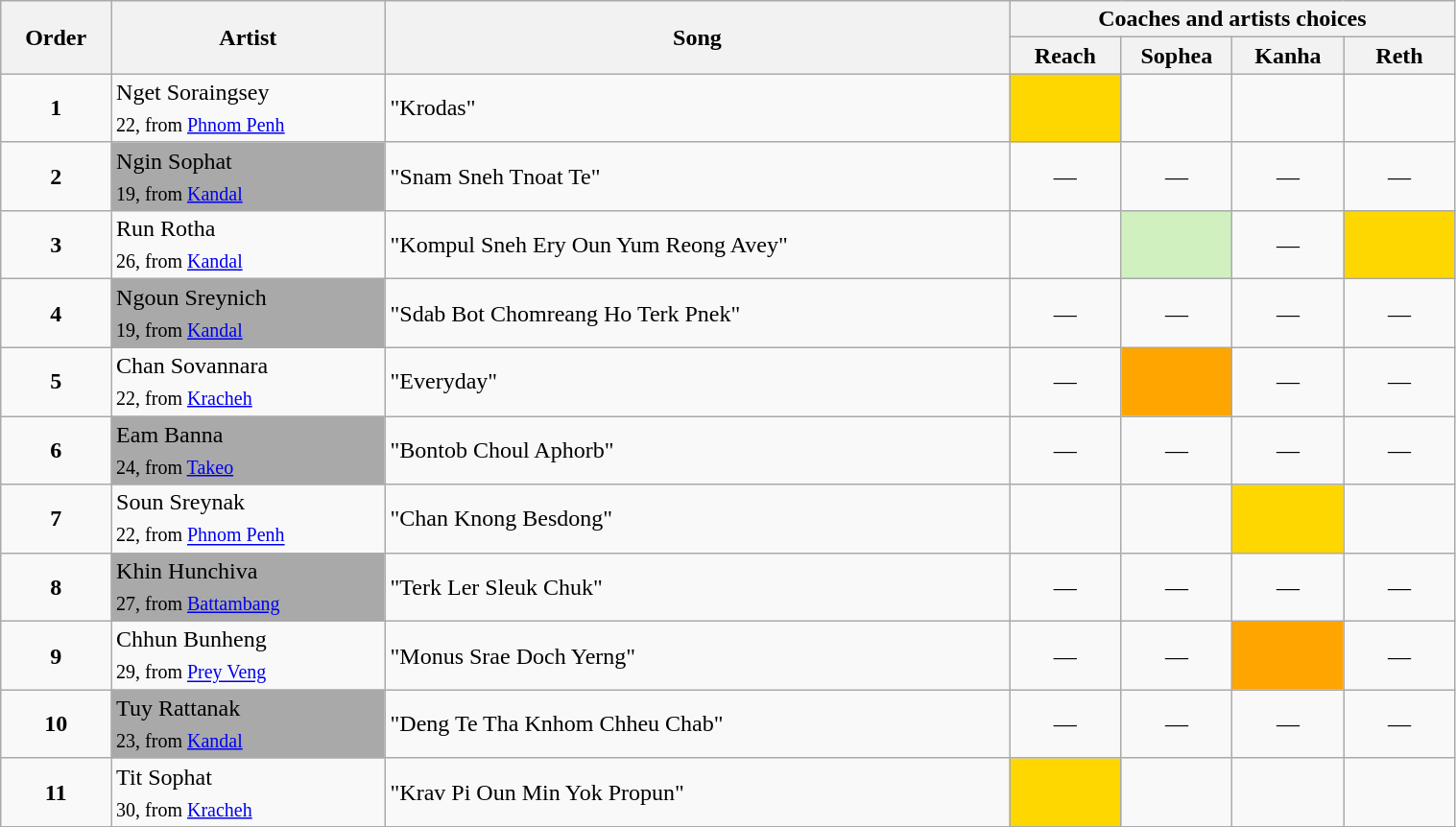<table class="wikitable" style="width:80%;">
<tr>
<th rowspan=2>Order</th>
<th rowspan=2>Artist</th>
<th rowspan=2>Song</th>
<th colspan=4>Coaches and artists choices</th>
</tr>
<tr>
<th width="70">Reach</th>
<th width="70">Sophea</th>
<th width="70">Kanha</th>
<th width="70">Reth</th>
</tr>
<tr>
<td align="center"><strong>1</strong></td>
<td>Nget Soraingsey<br><sub>22, from <a href='#'>Phnom Penh</a></sub></td>
<td>"Krodas"</td>
<td style="background:gold;text-align:center;"></td>
<td style=";text-align:center;"></td>
<td style=";text-align:center;"></td>
<td style=";text-align:center;"></td>
</tr>
<tr>
<td align="center"><strong>2</strong></td>
<td style="background:darkgrey;text-align:left;">Ngin Sophat<br><sub>19, from <a href='#'>Kandal</a></sub></td>
<td>"Snam Sneh Tnoat Te"</td>
<td align="center">—</td>
<td align="center">—</td>
<td align="center">—</td>
<td align="center">—</td>
</tr>
<tr>
<td align="center"><strong>3</strong></td>
<td>Run Rotha<br><sub>26, from <a href='#'>Kandal</a></sub></td>
<td>"Kompul Sneh Ery Oun Yum Reong Avey"</td>
<td style=";text-align:center;"></td>
<td style="background:#d0f0c0;text-align:center;"><strong></strong></td>
<td align="center">—</td>
<td style="background:gold;text-align:center;"></td>
</tr>
<tr>
<td align="center"><strong>4</strong></td>
<td style="background:darkgrey;text-align:left;">Ngoun Sreynich<br><sub>19, from <a href='#'>Kandal</a></sub></td>
<td>"Sdab Bot Chomreang Ho Terk Pnek"</td>
<td align="center">—</td>
<td align="center">—</td>
<td align="center">—</td>
<td align="center">—</td>
</tr>
<tr>
<td align="center"><strong>5</strong></td>
<td>Chan Sovannara<br><sub>22, from <a href='#'>Kracheh</a></sub></td>
<td>"Everyday"</td>
<td align="center">—</td>
<td style=";background:orange;text-align:center;"></td>
<td align="center">—</td>
<td align="center">—</td>
</tr>
<tr>
<td align="center"><strong>6</strong></td>
<td style="background:darkgrey;text-align:left;">Eam Banna<br><sub>24, from <a href='#'>Takeo</a></sub></td>
<td>"Bontob Choul Aphorb"</td>
<td align="center">—</td>
<td align="center">—</td>
<td align="center">—</td>
<td align="center">—</td>
</tr>
<tr>
<td align="center"><strong>7</strong></td>
<td>Soun Sreynak<br><sub>22, from <a href='#'>Phnom Penh</a></sub></td>
<td>"Chan Knong Besdong"</td>
<td style=";text-align:center;"></td>
<td style=";text-align:center;"></td>
<td style="background:gold;text-align:center;"></td>
<td style=";text-align:center;"></td>
</tr>
<tr>
<td align="center"><strong>8</strong></td>
<td style="background:darkgrey;text-align:left;">Khin Hunchiva<br><sub>27, from <a href='#'>Battambang</a></sub></td>
<td>"Terk Ler Sleuk Chuk"</td>
<td align="center">—</td>
<td align="center">—</td>
<td align="center">—</td>
<td align="center">—</td>
</tr>
<tr>
<td align="center"><strong>9</strong></td>
<td>Chhun Bunheng<br><sub>29, from <a href='#'>Prey Veng</a></sub></td>
<td>"Monus Srae Doch Yerng"</td>
<td align="center">—</td>
<td align="center">—</td>
<td style=";background:orange;text-align:center;"></td>
<td align="center">—</td>
</tr>
<tr>
<td align="center"><strong>10</strong></td>
<td style="background:darkgrey;text-align:left;">Tuy Rattanak<br><sub>23, from <a href='#'>Kandal</a></sub></td>
<td>"Deng Te Tha Knhom Chheu Chab"</td>
<td align="center">—</td>
<td align="center">—</td>
<td align="center">—</td>
<td align="center">—</td>
</tr>
<tr>
<td align="center"><strong>11</strong></td>
<td>Tit Sophat<br><sub>30, from <a href='#'>Kracheh</a></sub></td>
<td>"Krav Pi Oun Min Yok Propun"</td>
<td style="background:gold;text-align:center;"></td>
<td style=";text-align:center;"></td>
<td style=";text-align:center;"></td>
<td style=";text-align:center;"></td>
</tr>
<tr>
</tr>
</table>
